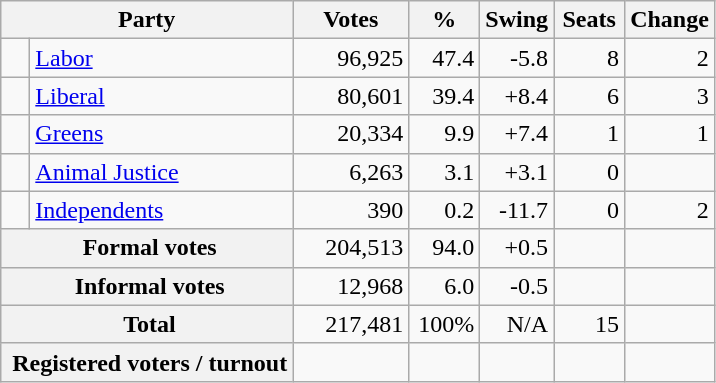<table class="wikitable" style="text-align:right; margin-bottom:0">
<tr>
<th style="width:10px" colspan=3>Party</th>
<th style="width:70px;">Votes</th>
<th style="width:40px;">%</th>
<th style="width:40px;">Swing</th>
<th style="width:40px;">Seats</th>
<th style="width:40px;">Change</th>
</tr>
<tr>
<td> </td>
<td style="text-align:left;" colspan="2"><a href='#'>Labor</a></td>
<td>96,925</td>
<td>47.4</td>
<td>-5.8</td>
<td>8</td>
<td> 2</td>
</tr>
<tr>
<td> </td>
<td style="text-align:left;" colspan="2"><a href='#'>Liberal</a></td>
<td>80,601</td>
<td>39.4</td>
<td>+8.4</td>
<td>6</td>
<td> 3</td>
</tr>
<tr>
<td> </td>
<td style="text-align:left;" colspan="2"><a href='#'>Greens</a></td>
<td>20,334</td>
<td>9.9</td>
<td>+7.4</td>
<td>1</td>
<td> 1</td>
</tr>
<tr>
<td> </td>
<td style="text-align:left;" colspan="2"><a href='#'>Animal Justice</a></td>
<td>6,263</td>
<td>3.1</td>
<td>+3.1</td>
<td>0</td>
<td></td>
</tr>
<tr>
<td> </td>
<td style="text-align:left;" colspan="2"><a href='#'>Independents</a></td>
<td>390</td>
<td>0.2</td>
<td>-11.7</td>
<td>0</td>
<td> 2</td>
</tr>
<tr>
<th colspan="3" rowspan="1"> Formal votes</th>
<td>204,513</td>
<td>94.0</td>
<td>+0.5</td>
<td></td>
<td></td>
</tr>
<tr>
<th colspan="3" rowspan="1"> Informal votes</th>
<td>12,968</td>
<td>6.0</td>
<td>-0.5</td>
<td></td>
<td></td>
</tr>
<tr>
<th colspan="3" rowspan="1"> <strong>Total </strong></th>
<td>217,481</td>
<td>100%</td>
<td>N/A</td>
<td>15</td>
<td></td>
</tr>
<tr>
<th colspan="3" rowspan="1"> Registered voters / turnout</th>
<td></td>
<td></td>
<td></td>
<td></td>
<td></td>
</tr>
</table>
